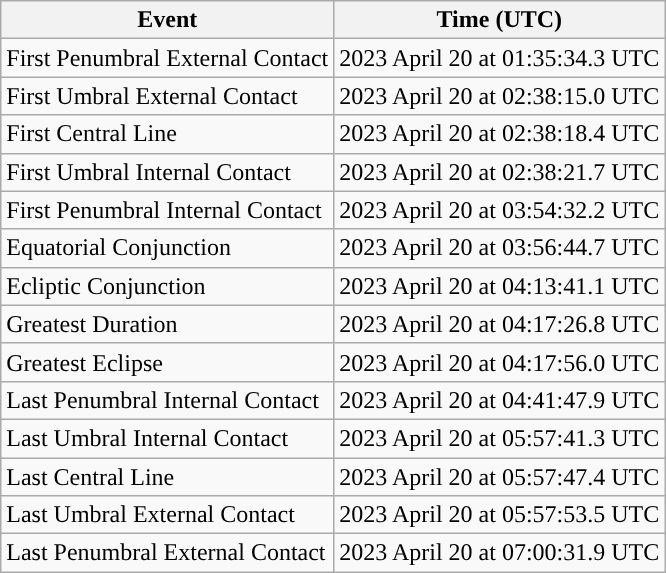<table class="wikitable">
<tr>
<th>Event</th>
<th>Time (UTC)</th>
</tr>
<tr>
<td>First Penumbral External Contact</td>
<td>2023 April 20 at 01:35:34.3 UTC</td>
</tr>
<tr>
<td>First Umbral External Contact</td>
<td>2023 April 20 at 02:38:15.0 UTC</td>
</tr>
<tr>
<td>First Central Line</td>
<td>2023 April 20 at 02:38:18.4 UTC</td>
</tr>
<tr>
<td>First Umbral Internal Contact</td>
<td>2023 April 20 at 02:38:21.7 UTC</td>
</tr>
<tr>
<td>First Penumbral Internal Contact</td>
<td>2023 April 20 at 03:54:32.2 UTC</td>
</tr>
<tr>
<td>Equatorial Conjunction</td>
<td>2023 April 20 at 03:56:44.7 UTC</td>
</tr>
<tr>
<td>Ecliptic Conjunction</td>
<td>2023 April 20 at 04:13:41.1 UTC</td>
</tr>
<tr>
<td>Greatest Duration</td>
<td>2023 April 20 at 04:17:26.8 UTC</td>
</tr>
<tr>
<td>Greatest Eclipse</td>
<td>2023 April 20 at 04:17:56.0 UTC</td>
</tr>
<tr>
<td>Last Penumbral Internal Contact</td>
<td>2023 April 20 at 04:41:47.9 UTC</td>
</tr>
<tr>
<td>Last Umbral Internal Contact</td>
<td>2023 April 20 at 05:57:41.3 UTC</td>
</tr>
<tr>
<td>Last Central Line</td>
<td>2023 April 20 at 05:57:47.4 UTC</td>
</tr>
<tr>
<td>Last Umbral External Contact</td>
<td>2023 April 20 at 05:57:53.5 UTC</td>
</tr>
<tr>
<td>Last Penumbral External Contact</td>
<td>2023 April 20 at 07:00:31.9 UTC</td>
</tr>
</table>
